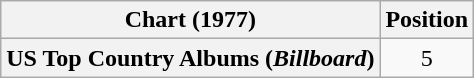<table class="wikitable plainrowheaders" style="text-align:center">
<tr>
<th scope="col">Chart (1977)</th>
<th scope="col">Position</th>
</tr>
<tr>
<th scope="row">US Top Country Albums (<em>Billboard</em>)</th>
<td>5</td>
</tr>
</table>
